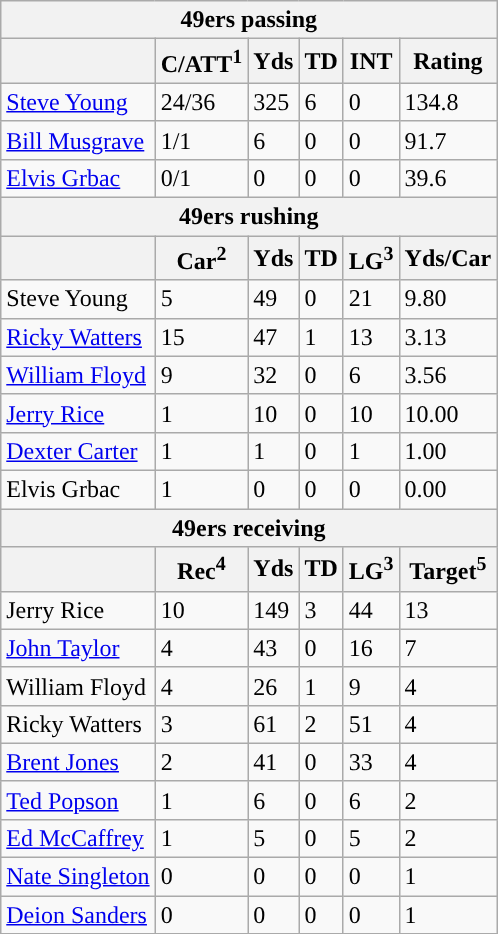<table class="wikitable">
<tr>
<th colspan="6">49ers passing</th>
</tr>
<tr>
<th></th>
<th>C/ATT<sup>1</sup></th>
<th>Yds</th>
<th>TD</th>
<th>INT</th>
<th>Rating</th>
</tr>
<tr>
<td><a href='#'>Steve Young</a></td>
<td>24/36</td>
<td>325</td>
<td>6</td>
<td>0</td>
<td>134.8</td>
</tr>
<tr>
<td><a href='#'>Bill Musgrave</a></td>
<td>1/1</td>
<td>6</td>
<td>0</td>
<td>0</td>
<td>91.7</td>
</tr>
<tr>
<td><a href='#'>Elvis Grbac</a></td>
<td>0/1</td>
<td>0</td>
<td>0</td>
<td>0</td>
<td>39.6</td>
</tr>
<tr>
<th colspan="6">49ers rushing</th>
</tr>
<tr>
<th></th>
<th>Car<sup>2</sup></th>
<th>Yds</th>
<th>TD</th>
<th>LG<sup>3</sup></th>
<th>Yds/Car</th>
</tr>
<tr>
<td>Steve Young</td>
<td>5</td>
<td>49</td>
<td>0</td>
<td>21</td>
<td>9.80</td>
</tr>
<tr>
<td><a href='#'>Ricky Watters</a></td>
<td>15</td>
<td>47</td>
<td>1</td>
<td>13</td>
<td>3.13</td>
</tr>
<tr>
<td><a href='#'>William Floyd</a></td>
<td>9</td>
<td>32</td>
<td>0</td>
<td>6</td>
<td>3.56</td>
</tr>
<tr>
<td><a href='#'>Jerry Rice</a></td>
<td>1</td>
<td>10</td>
<td>0</td>
<td>10</td>
<td>10.00</td>
</tr>
<tr>
<td><a href='#'>Dexter Carter</a></td>
<td>1</td>
<td>1</td>
<td>0</td>
<td>1</td>
<td>1.00</td>
</tr>
<tr>
<td>Elvis Grbac</td>
<td>1</td>
<td>0</td>
<td>0</td>
<td>0</td>
<td>0.00</td>
</tr>
<tr>
<th colspan="6">49ers receiving</th>
</tr>
<tr>
<th></th>
<th>Rec<sup>4</sup></th>
<th>Yds</th>
<th>TD</th>
<th>LG<sup>3</sup></th>
<th>Target<sup>5</sup></th>
</tr>
<tr>
<td>Jerry Rice</td>
<td>10</td>
<td>149</td>
<td>3</td>
<td>44</td>
<td>13</td>
</tr>
<tr>
<td><a href='#'>John Taylor</a></td>
<td>4</td>
<td>43</td>
<td>0</td>
<td>16</td>
<td>7</td>
</tr>
<tr>
<td>William Floyd</td>
<td>4</td>
<td>26</td>
<td>1</td>
<td>9</td>
<td>4</td>
</tr>
<tr>
<td>Ricky Watters</td>
<td>3</td>
<td>61</td>
<td>2</td>
<td>51</td>
<td>4</td>
</tr>
<tr>
<td><a href='#'>Brent Jones</a></td>
<td>2</td>
<td>41</td>
<td>0</td>
<td>33</td>
<td>4</td>
</tr>
<tr>
<td><a href='#'>Ted Popson</a></td>
<td>1</td>
<td>6</td>
<td>0</td>
<td>6</td>
<td>2</td>
</tr>
<tr>
<td><a href='#'>Ed McCaffrey</a></td>
<td>1</td>
<td>5</td>
<td>0</td>
<td>5</td>
<td>2</td>
</tr>
<tr>
<td><a href='#'>Nate Singleton</a></td>
<td>0</td>
<td>0</td>
<td>0</td>
<td>0</td>
<td>1</td>
</tr>
<tr>
<td><a href='#'>Deion Sanders</a></td>
<td>0</td>
<td>0</td>
<td>0</td>
<td>0</td>
<td>1</td>
</tr>
<tr>
</tr>
</table>
